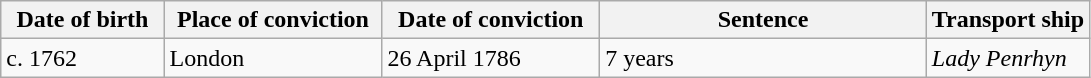<table class="wikitable sortable plainrowheaders" style="width=1024px;">
<tr>
<th style="width: 15%;">Date of birth</th>
<th style="width: 20%;">Place of conviction</th>
<th style="width: 20%;">Date of conviction</th>
<th style="width: 30%;">Sentence</th>
<th style="width: 15%;">Transport ship</th>
</tr>
<tr>
<td>c. 1762</td>
<td>London</td>
<td>26 April 1786</td>
<td>7 years</td>
<td><em>Lady Penrhyn</em></td>
</tr>
</table>
